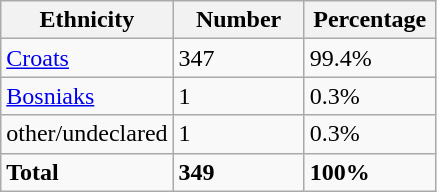<table class="wikitable">
<tr>
<th width="100px">Ethnicity</th>
<th width="80px">Number</th>
<th width="80px">Percentage</th>
</tr>
<tr>
<td><a href='#'>Croats</a></td>
<td>347</td>
<td>99.4%</td>
</tr>
<tr>
<td><a href='#'>Bosniaks</a></td>
<td>1</td>
<td>0.3%</td>
</tr>
<tr>
<td>other/undeclared</td>
<td>1</td>
<td>0.3%</td>
</tr>
<tr>
<td><strong>Total</strong></td>
<td><strong>349</strong></td>
<td><strong>100%</strong></td>
</tr>
</table>
